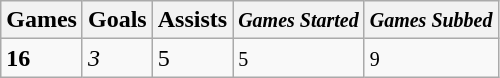<table class="wikitable" border="1">
<tr>
<th>Games</th>
<th>Goals</th>
<th>Assists</th>
<th><em><small>Games Started</small></em></th>
<th><em><small>Games Subbed</small></em></th>
</tr>
<tr>
<td><strong>16</strong></td>
<td><em>3<strong></td>
<td></strong>5<strong></td>
<td></em><small>5</small><em></td>
<td></em><small>9</small><em></td>
</tr>
</table>
